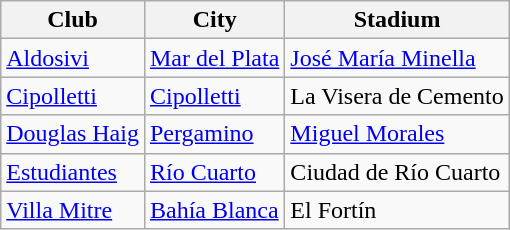<table class="wikitable sortable">
<tr>
<th>Club</th>
<th>City</th>
<th>Stadium</th>
</tr>
<tr>
<td> <a href='#'>Aldosivi</a></td>
<td><a href='#'>Mar del Plata</a></td>
<td><a href='#'>José María Minella</a></td>
</tr>
<tr>
<td> <a href='#'>Cipolletti</a></td>
<td><a href='#'>Cipolletti</a></td>
<td>La Visera de Cemento</td>
</tr>
<tr>
<td> <a href='#'>Douglas Haig</a></td>
<td><a href='#'>Pergamino</a></td>
<td><a href='#'>Miguel Morales</a></td>
</tr>
<tr>
<td> <a href='#'>Estudiantes</a></td>
<td><a href='#'>Río Cuarto</a></td>
<td>Ciudad de Río Cuarto</td>
</tr>
<tr>
<td> <a href='#'>Villa Mitre</a></td>
<td><a href='#'>Bahía Blanca</a></td>
<td>El Fortín</td>
</tr>
</table>
